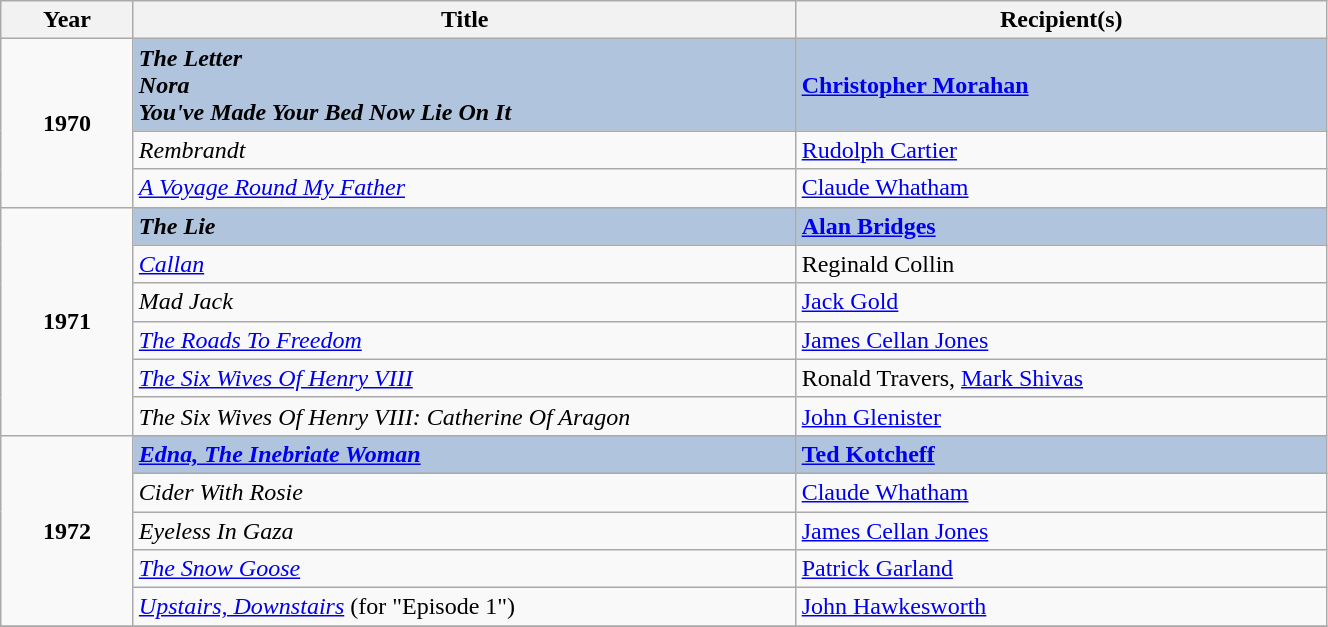<table class="wikitable" width="70%">
<tr>
<th width=5%>Year</th>
<th width=25%><strong>Title</strong></th>
<th width=20%><strong>Recipient(s)</strong></th>
</tr>
<tr>
<td rowspan="3" style="text-align:center;"><strong>1970</strong></td>
<td style="background:#B0C4DE;"><strong><em>The Letter<br>Nora<br>You've Made Your Bed Now Lie On It</em></strong></td>
<td style="background:#B0C4DE;"><strong><a href='#'>Christopher Morahan</a></strong></td>
</tr>
<tr>
<td><em>Rembrandt</em></td>
<td><a href='#'>Rudolph Cartier</a></td>
</tr>
<tr>
<td><em><a href='#'>A Voyage Round My Father</a></em></td>
<td><a href='#'>Claude Whatham</a></td>
</tr>
<tr>
<td rowspan="6" style="text-align:center;"><strong>1971</strong></td>
<td style="background:#B0C4DE;"><strong><em>The Lie</em></strong></td>
<td style="background:#B0C4DE;"><strong><a href='#'>Alan Bridges</a></strong></td>
</tr>
<tr>
<td><em><a href='#'>Callan</a></em></td>
<td>Reginald Collin</td>
</tr>
<tr>
<td><em>Mad Jack</em></td>
<td><a href='#'>Jack Gold</a></td>
</tr>
<tr>
<td><em><a href='#'>The Roads To Freedom</a></em></td>
<td><a href='#'>James Cellan Jones</a></td>
</tr>
<tr>
<td><em><a href='#'>The Six Wives Of Henry VIII</a></em></td>
<td>Ronald Travers, <a href='#'>Mark Shivas</a></td>
</tr>
<tr>
<td><em>The Six Wives Of Henry VIII: Catherine Of Aragon</em></td>
<td><a href='#'>John Glenister</a></td>
</tr>
<tr>
<td rowspan="5" style="text-align:center;"><strong>1972</strong></td>
<td style="background:#B0C4DE;"><strong><em><a href='#'>Edna, The Inebriate Woman</a></em></strong></td>
<td style="background:#B0C4DE;"><strong><a href='#'>Ted Kotcheff</a></strong></td>
</tr>
<tr>
<td><em>Cider With Rosie</em></td>
<td><a href='#'>Claude Whatham</a></td>
</tr>
<tr>
<td><em>Eyeless In Gaza</em></td>
<td><a href='#'>James Cellan Jones</a></td>
</tr>
<tr>
<td><em><a href='#'>The Snow Goose</a></em></td>
<td><a href='#'>Patrick Garland</a></td>
</tr>
<tr>
<td><em><a href='#'>Upstairs, Downstairs</a></em> (for "Episode 1")</td>
<td><a href='#'>John Hawkesworth</a></td>
</tr>
<tr>
</tr>
</table>
